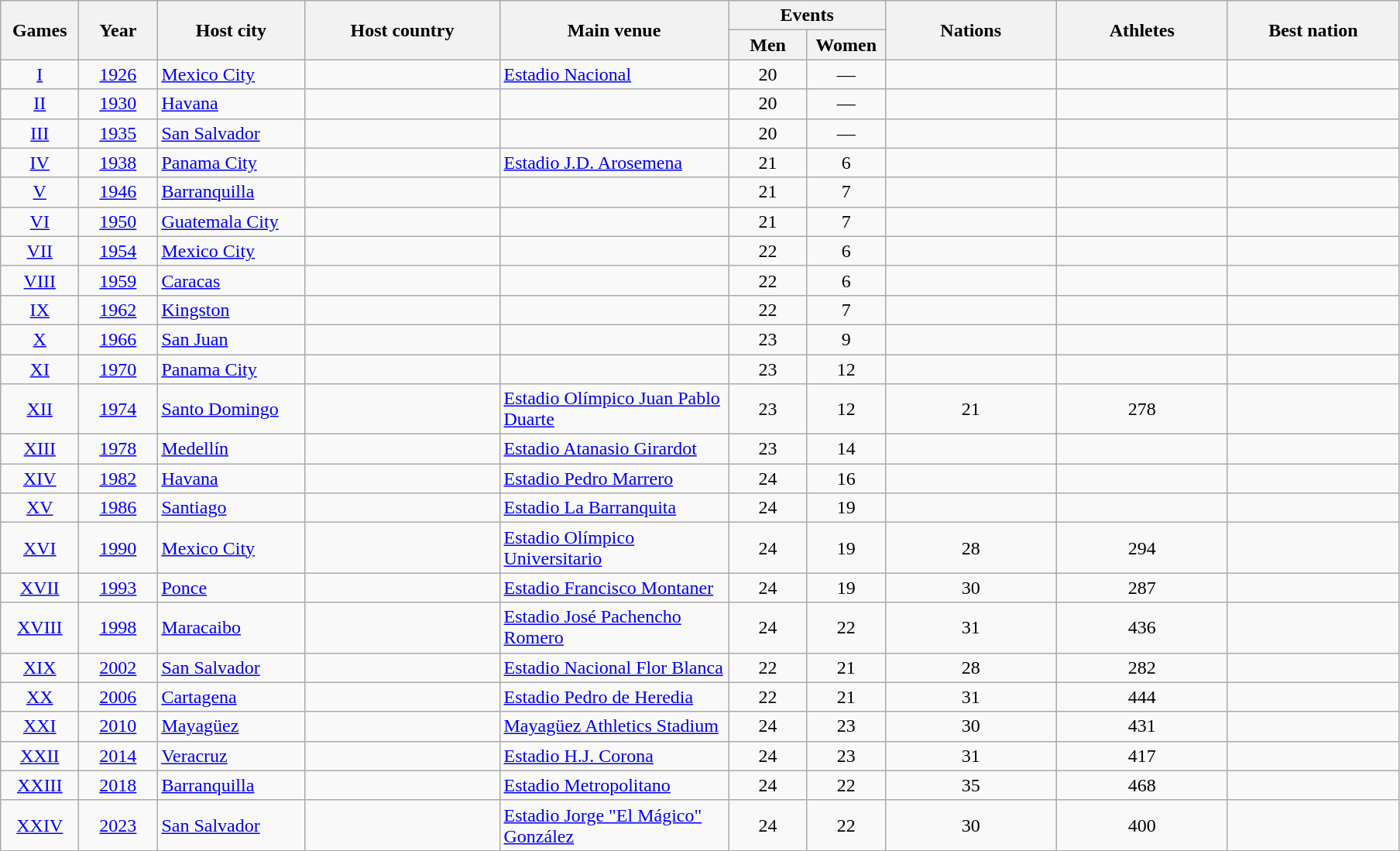<table class="wikitable">
<tr>
<th width=60 rowspan=2>Games</th>
<th width=60 rowspan=2>Year</th>
<th width=120 rowspan=2>Host city</th>
<th width=160 rowspan=2>Host country</th>
<th width=190 rowspan=2>Main venue</th>
<th width=50 colspan=2>Events</th>
<th width=140 rowspan=2>Nations</th>
<th width=140 rowspan=2>Athletes</th>
<th width=140 rowspan=2>Best nation</th>
</tr>
<tr>
<th width=60>Men</th>
<th width=60>Women</th>
</tr>
<tr>
<td align=center><a href='#'>I</a></td>
<td align=center><a href='#'>1926</a></td>
<td><a href='#'>Mexico City</a></td>
<td></td>
<td><a href='#'>Estadio Nacional</a></td>
<td align=center>20</td>
<td align=center>—</td>
<td align=center></td>
<td align=center></td>
<td></td>
</tr>
<tr>
<td align=center><a href='#'>II</a></td>
<td align=center><a href='#'>1930</a></td>
<td><a href='#'>Havana</a></td>
<td></td>
<td></td>
<td align=center>20</td>
<td align=center>—</td>
<td align=center></td>
<td align=center></td>
<td></td>
</tr>
<tr>
<td align=center><a href='#'>III</a></td>
<td align=center><a href='#'>1935</a></td>
<td><a href='#'>San Salvador</a></td>
<td></td>
<td></td>
<td align=center>20</td>
<td align=center>—</td>
<td align=center></td>
<td align=center></td>
<td></td>
</tr>
<tr>
<td align=center><a href='#'>IV</a></td>
<td align=center><a href='#'>1938</a></td>
<td><a href='#'>Panama City</a></td>
<td></td>
<td><a href='#'>Estadio J.D. Arosemena</a></td>
<td align=center>21</td>
<td align=center>6</td>
<td align=center></td>
<td align=center></td>
<td></td>
</tr>
<tr>
<td align=center><a href='#'>V</a></td>
<td align=center><a href='#'>1946</a></td>
<td><a href='#'>Barranquilla</a></td>
<td></td>
<td></td>
<td align=center>21</td>
<td align=center>7</td>
<td align=center></td>
<td align=center></td>
<td></td>
</tr>
<tr>
<td align=center><a href='#'>VI</a></td>
<td align=center><a href='#'>1950</a></td>
<td><a href='#'>Guatemala City</a></td>
<td></td>
<td></td>
<td align=center>21</td>
<td align=center>7</td>
<td align=center></td>
<td align=center></td>
<td></td>
</tr>
<tr>
<td align=center><a href='#'>VII</a></td>
<td align=center><a href='#'>1954</a></td>
<td><a href='#'>Mexico City</a></td>
<td></td>
<td></td>
<td align=center>22</td>
<td align=center>6</td>
<td align=center></td>
<td align=center></td>
<td></td>
</tr>
<tr>
<td align=center><a href='#'>VIII</a></td>
<td align=center><a href='#'>1959</a></td>
<td><a href='#'>Caracas</a></td>
<td></td>
<td></td>
<td align=center>22</td>
<td align=center>6</td>
<td align=center></td>
<td align=center></td>
<td></td>
</tr>
<tr>
<td align=center><a href='#'>IX</a></td>
<td align=center><a href='#'>1962</a></td>
<td><a href='#'>Kingston</a></td>
<td></td>
<td></td>
<td align=center>22</td>
<td align=center>7</td>
<td align=center></td>
<td align=center></td>
<td></td>
</tr>
<tr>
<td align=center><a href='#'>X</a></td>
<td align=center><a href='#'>1966</a></td>
<td><a href='#'>San Juan</a></td>
<td></td>
<td></td>
<td align=center>23</td>
<td align=center>9</td>
<td align=center></td>
<td align=center></td>
<td></td>
</tr>
<tr>
<td align=center><a href='#'>XI</a></td>
<td align=center><a href='#'>1970</a></td>
<td><a href='#'>Panama City</a></td>
<td></td>
<td></td>
<td align=center>23</td>
<td align=center>12</td>
<td align=center></td>
<td align=center></td>
<td></td>
</tr>
<tr>
<td align=center><a href='#'>XII</a></td>
<td align=center><a href='#'>1974</a></td>
<td><a href='#'>Santo Domingo</a></td>
<td></td>
<td><a href='#'>Estadio Olímpico Juan Pablo Duarte</a></td>
<td align=center>23</td>
<td align=center>12</td>
<td align=center>21</td>
<td align=center>278</td>
<td></td>
</tr>
<tr>
<td align=center><a href='#'>XIII</a></td>
<td align=center><a href='#'>1978</a></td>
<td><a href='#'>Medellín</a></td>
<td></td>
<td><a href='#'>Estadio Atanasio Girardot</a></td>
<td align=center>23</td>
<td align=center>14</td>
<td align=center></td>
<td align=center></td>
<td></td>
</tr>
<tr>
<td align=center><a href='#'>XIV</a></td>
<td align=center><a href='#'>1982</a></td>
<td><a href='#'>Havana</a></td>
<td></td>
<td><a href='#'>Estadio Pedro Marrero</a></td>
<td align=center>24</td>
<td align=center>16</td>
<td align=center></td>
<td align=center></td>
<td></td>
</tr>
<tr>
<td align=center><a href='#'>XV</a></td>
<td align=center><a href='#'>1986</a></td>
<td><a href='#'>Santiago</a></td>
<td></td>
<td><a href='#'>Estadio La Barranquita</a></td>
<td align=center>24</td>
<td align=center>19</td>
<td align=center></td>
<td align=center></td>
<td></td>
</tr>
<tr>
<td align=center><a href='#'>XVI</a></td>
<td align=center><a href='#'>1990</a></td>
<td><a href='#'>Mexico City</a></td>
<td></td>
<td><a href='#'>Estadio Olímpico Universitario</a></td>
<td align=center>24</td>
<td align=center>19</td>
<td align=center>28</td>
<td align=center>294</td>
<td></td>
</tr>
<tr>
<td align=center><a href='#'>XVII</a></td>
<td align=center><a href='#'>1993</a></td>
<td><a href='#'>Ponce</a></td>
<td></td>
<td><a href='#'>Estadio Francisco Montaner</a></td>
<td align=center>24</td>
<td align=center>19</td>
<td align=center>30</td>
<td align=center>287</td>
<td></td>
</tr>
<tr>
<td align=center><a href='#'>XVIII</a></td>
<td align=center><a href='#'>1998</a></td>
<td><a href='#'>Maracaibo</a></td>
<td></td>
<td><a href='#'>Estadio José Pachencho Romero</a></td>
<td align=center>24</td>
<td align=center>22</td>
<td align=center>31</td>
<td align=center>436</td>
<td></td>
</tr>
<tr>
<td align=center><a href='#'>XIX</a></td>
<td align=center><a href='#'>2002</a></td>
<td><a href='#'>San Salvador</a></td>
<td></td>
<td><a href='#'>Estadio Nacional Flor Blanca</a></td>
<td align=center>22</td>
<td align=center>21</td>
<td align=center>28</td>
<td align=center>282</td>
<td></td>
</tr>
<tr>
<td align=center><a href='#'>XX</a></td>
<td align=center><a href='#'>2006</a></td>
<td><a href='#'>Cartagena</a></td>
<td></td>
<td><a href='#'>Estadio Pedro de Heredia</a></td>
<td align=center>22</td>
<td align=center>21</td>
<td align=center>31</td>
<td align=center>444</td>
<td></td>
</tr>
<tr>
<td align=center><a href='#'>XXI</a></td>
<td align=center><a href='#'>2010</a></td>
<td><a href='#'>Mayagüez</a></td>
<td></td>
<td><a href='#'>Mayagüez Athletics Stadium</a></td>
<td align=center>24</td>
<td align=center>23</td>
<td align=center>30</td>
<td align=center>431</td>
<td></td>
</tr>
<tr>
<td align=center><a href='#'>XXII</a></td>
<td align=center><a href='#'>2014</a></td>
<td><a href='#'>Veracruz</a></td>
<td></td>
<td><a href='#'>Estadio H.J. Corona</a></td>
<td align=center>24</td>
<td align=center>23</td>
<td align=center>31</td>
<td align=center>417</td>
<td></td>
</tr>
<tr>
<td align=center><a href='#'>XXIII</a></td>
<td align=center><a href='#'>2018</a></td>
<td><a href='#'>Barranquilla</a></td>
<td></td>
<td><a href='#'>Estadio Metropolitano</a></td>
<td align=center>24</td>
<td align=center>22</td>
<td align=center>35</td>
<td align=center>468</td>
<td></td>
</tr>
<tr>
<td align=center><a href='#'>XXIV</a></td>
<td align=center><a href='#'>2023</a></td>
<td><a href='#'>San Salvador</a></td>
<td></td>
<td><a href='#'>Estadio Jorge "El Mágico" González</a></td>
<td align=center>24</td>
<td align=center>22</td>
<td align=center>30</td>
<td align=center>400</td>
<td></td>
</tr>
<tr>
</tr>
</table>
